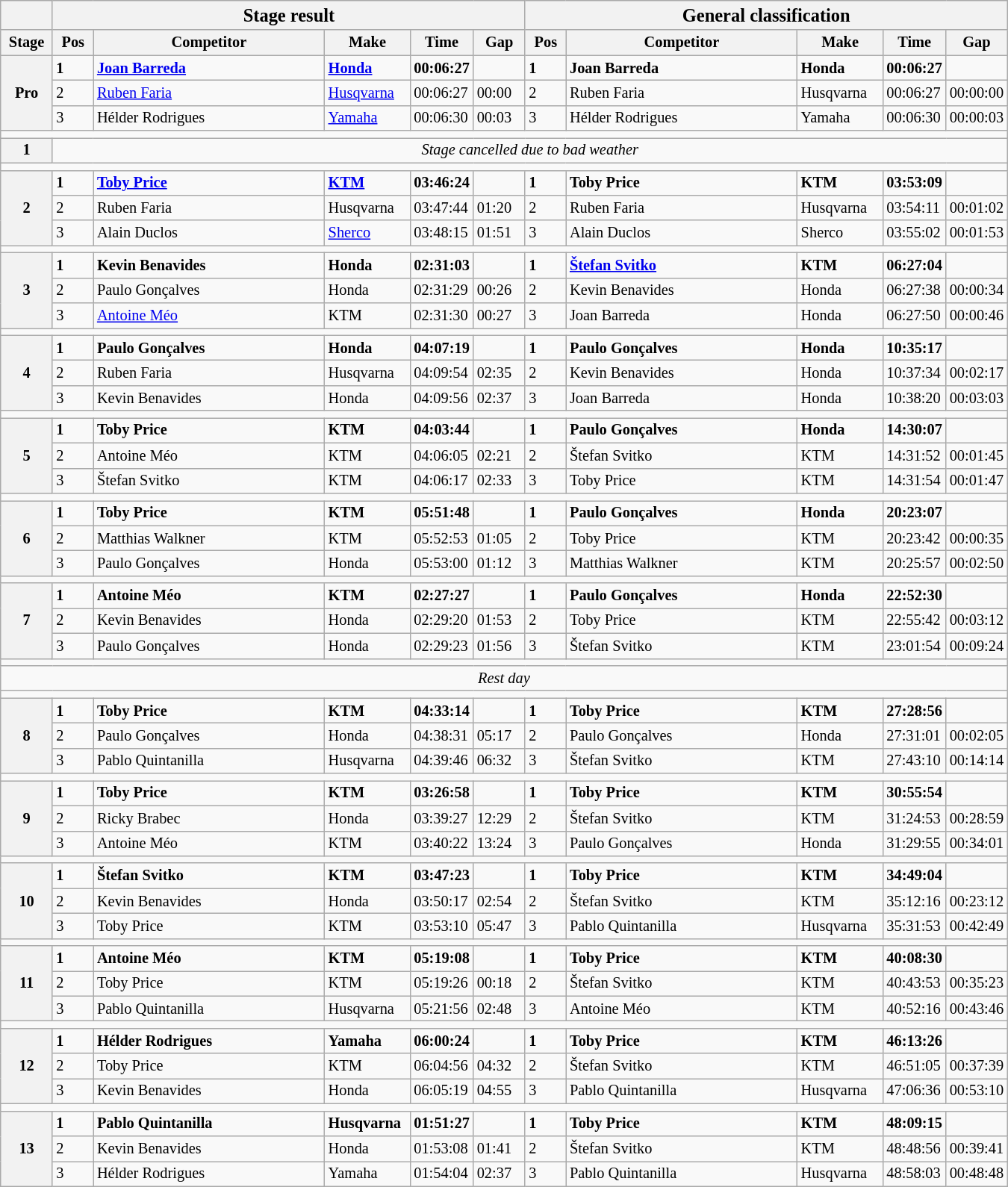<table class="wikitable" style="font-size:85%;">
<tr>
<th></th>
<th colspan=5><big>Stage result </big></th>
<th colspan=5><big>General classification</big></th>
</tr>
<tr>
<th width="40px">Stage</th>
<th width="30px">Pos</th>
<th width="200px">Competitor</th>
<th width="70px">Make</th>
<th width="40px">Time</th>
<th width="40px">Gap</th>
<th width="30px">Pos</th>
<th width="200px">Competitor</th>
<th width="70px">Make</th>
<th width="40px">Time</th>
<th width="40px">Gap</th>
</tr>
<tr>
<th rowspan=3>Pro</th>
<td><strong>1</strong></td>
<td><strong> <a href='#'>Joan Barreda</a></strong></td>
<td><strong><a href='#'>Honda</a></strong></td>
<td><strong>00:06:27</strong></td>
<td></td>
<td><strong>1</strong></td>
<td><strong> Joan Barreda </strong></td>
<td><strong>Honda</strong></td>
<td><strong>00:06:27 </strong></td>
<td></td>
</tr>
<tr>
<td>2</td>
<td> <a href='#'>Ruben Faria</a></td>
<td><a href='#'>Husqvarna</a></td>
<td>00:06:27</td>
<td>00:00</td>
<td>2</td>
<td> Ruben Faria</td>
<td>Husqvarna</td>
<td>00:06:27</td>
<td>00:00:00</td>
</tr>
<tr>
<td>3</td>
<td> Hélder Rodrigues</td>
<td><a href='#'>Yamaha</a></td>
<td>00:06:30</td>
<td>00:03</td>
<td>3</td>
<td> Hélder Rodrigues</td>
<td>Yamaha</td>
<td>00:06:30</td>
<td>00:00:03</td>
</tr>
<tr>
<td colspan=11></td>
</tr>
<tr>
<th>1</th>
<td colspan=10 style="text-align:center;"><em>Stage cancelled due to bad weather</em></td>
</tr>
<tr>
<td colspan=11></td>
</tr>
<tr>
<th rowspan=3>2</th>
<td><strong>1</strong></td>
<td><strong> <a href='#'>Toby Price</a></strong></td>
<td><strong><a href='#'>KTM</a></strong></td>
<td><strong>03:46:24</strong></td>
<td></td>
<td><strong>1</strong></td>
<td><strong> Toby Price</strong></td>
<td><strong>KTM</strong></td>
<td><strong>03:53:09</strong></td>
<td></td>
</tr>
<tr>
<td>2</td>
<td> Ruben Faria</td>
<td>Husqvarna</td>
<td>03:47:44</td>
<td>01:20</td>
<td>2</td>
<td> Ruben Faria</td>
<td>Husqvarna</td>
<td>03:54:11</td>
<td>00:01:02</td>
</tr>
<tr>
<td>3</td>
<td> Alain Duclos</td>
<td><a href='#'>Sherco</a></td>
<td>03:48:15</td>
<td>01:51</td>
<td>3</td>
<td> Alain Duclos</td>
<td>Sherco</td>
<td>03:55:02</td>
<td>00:01:53</td>
</tr>
<tr>
<td colspan=11></td>
</tr>
<tr>
<th rowspan=3>3</th>
<td><strong>1</strong></td>
<td><strong> Kevin Benavides</strong></td>
<td><strong>Honda</strong></td>
<td><strong>02:31:03</strong></td>
<td></td>
<td><strong>1</strong></td>
<td><strong> <a href='#'>Štefan Svitko</a></strong></td>
<td><strong>KTM</strong></td>
<td><strong>06:27:04</strong></td>
<td></td>
</tr>
<tr>
<td>2</td>
<td> Paulo Gonçalves</td>
<td>Honda</td>
<td>02:31:29</td>
<td>00:26</td>
<td>2</td>
<td> Kevin Benavides</td>
<td>Honda</td>
<td>06:27:38</td>
<td>00:00:34</td>
</tr>
<tr>
<td>3</td>
<td> <a href='#'>Antoine Méo</a></td>
<td>KTM</td>
<td>02:31:30</td>
<td>00:27</td>
<td>3</td>
<td> Joan Barreda</td>
<td>Honda</td>
<td>06:27:50</td>
<td>00:00:46</td>
</tr>
<tr>
<td colspan=11></td>
</tr>
<tr>
<th rowspan=3>4</th>
<td><strong>1</strong></td>
<td><strong> Paulo Gonçalves</strong></td>
<td><strong>Honda</strong></td>
<td><strong>04:07:19</strong></td>
<td></td>
<td><strong>1</strong></td>
<td><strong> Paulo Gonçalves</strong></td>
<td><strong>Honda</strong></td>
<td><strong>10:35:17</strong></td>
<td></td>
</tr>
<tr>
<td>2</td>
<td> Ruben Faria</td>
<td>Husqvarna</td>
<td>04:09:54</td>
<td>02:35</td>
<td>2</td>
<td> Kevin Benavides</td>
<td>Honda</td>
<td>10:37:34</td>
<td>00:02:17</td>
</tr>
<tr>
<td>3</td>
<td> Kevin Benavides</td>
<td>Honda</td>
<td>04:09:56</td>
<td>02:37</td>
<td>3</td>
<td> Joan Barreda</td>
<td>Honda</td>
<td>10:38:20</td>
<td>00:03:03</td>
</tr>
<tr>
<td colspan=11></td>
</tr>
<tr>
<th rowspan=3>5</th>
<td><strong>1</strong></td>
<td><strong> Toby Price </strong></td>
<td><strong>KTM</strong></td>
<td><strong>04:03:44 </strong></td>
<td></td>
<td><strong>1</strong></td>
<td><strong> Paulo Gonçalves </strong></td>
<td><strong>Honda</strong></td>
<td><strong>14:30:07</strong></td>
<td></td>
</tr>
<tr>
<td>2</td>
<td> Antoine Méo</td>
<td>KTM</td>
<td>04:06:05</td>
<td>02:21</td>
<td>2</td>
<td> Štefan Svitko</td>
<td>KTM</td>
<td>14:31:52</td>
<td>00:01:45</td>
</tr>
<tr>
<td>3</td>
<td> Štefan Svitko</td>
<td>KTM</td>
<td>04:06:17</td>
<td>02:33</td>
<td>3</td>
<td> Toby Price</td>
<td>KTM</td>
<td>14:31:54</td>
<td>00:01:47</td>
</tr>
<tr>
<td colspan=11></td>
</tr>
<tr>
<th rowspan=3>6</th>
<td><strong>1</strong></td>
<td><strong> Toby Price</strong></td>
<td><strong>KTM</strong></td>
<td><strong>05:51:48</strong></td>
<td></td>
<td><strong>1</strong></td>
<td><strong> Paulo Gonçalves</strong></td>
<td><strong>Honda</strong></td>
<td><strong>20:23:07</strong></td>
<td></td>
</tr>
<tr>
<td>2</td>
<td> Matthias Walkner</td>
<td>KTM</td>
<td>05:52:53</td>
<td>01:05</td>
<td>2</td>
<td> Toby Price</td>
<td>KTM</td>
<td>20:23:42</td>
<td>00:00:35</td>
</tr>
<tr>
<td>3</td>
<td> Paulo Gonçalves</td>
<td>Honda</td>
<td>05:53:00</td>
<td>01:12</td>
<td>3</td>
<td> Matthias Walkner</td>
<td>KTM</td>
<td>20:25:57</td>
<td>00:02:50</td>
</tr>
<tr>
<td colspan=11></td>
</tr>
<tr>
<th rowspan=3>7</th>
<td><strong>1</strong></td>
<td><strong> Antoine Méo</strong></td>
<td><strong>KTM</strong></td>
<td><strong>02:27:27</strong></td>
<td></td>
<td><strong>1</strong></td>
<td><strong> Paulo Gonçalves</strong></td>
<td><strong>Honda</strong></td>
<td><strong>22:52:30</strong></td>
<td></td>
</tr>
<tr>
<td>2</td>
<td> Kevin Benavides</td>
<td>Honda</td>
<td>02:29:20</td>
<td>01:53</td>
<td>2</td>
<td> Toby Price</td>
<td>KTM</td>
<td>22:55:42</td>
<td>00:03:12</td>
</tr>
<tr>
<td>3</td>
<td> Paulo Gonçalves</td>
<td>Honda</td>
<td>02:29:23</td>
<td>01:56</td>
<td>3</td>
<td> Štefan Svitko</td>
<td>KTM</td>
<td>23:01:54</td>
<td>00:09:24</td>
</tr>
<tr>
<td colspan=11></td>
</tr>
<tr>
<td colspan=11 style="text-align:center;"><em>Rest day</em></td>
</tr>
<tr>
<td colspan=11></td>
</tr>
<tr>
<th rowspan=3>8</th>
<td><strong>1</strong></td>
<td><strong> Toby Price</strong></td>
<td><strong>KTM</strong></td>
<td><strong> 04:33:14 </strong></td>
<td></td>
<td><strong>1</strong></td>
<td><strong> Toby Price</strong></td>
<td><strong>KTM</strong></td>
<td><strong> 27:28:56 </strong></td>
<td></td>
</tr>
<tr>
<td>2</td>
<td> Paulo Gonçalves</td>
<td>Honda</td>
<td>04:38:31</td>
<td>05:17</td>
<td>2</td>
<td> Paulo Gonçalves</td>
<td>Honda</td>
<td>27:31:01</td>
<td>00:02:05</td>
</tr>
<tr>
<td>3</td>
<td> Pablo Quintanilla</td>
<td>Husqvarna</td>
<td>04:39:46</td>
<td>06:32</td>
<td>3</td>
<td> Štefan Svitko</td>
<td>KTM</td>
<td>27:43:10</td>
<td>00:14:14</td>
</tr>
<tr>
<td colspan=11></td>
</tr>
<tr>
<th rowspan=3>9</th>
<td><strong>1</strong></td>
<td><strong> Toby Price </strong></td>
<td><strong>KTM </strong></td>
<td><strong>03:26:58</strong></td>
<td></td>
<td><strong>1</strong></td>
<td><strong> Toby Price</strong></td>
<td><strong>KTM</strong></td>
<td><strong>30:55:54</strong></td>
<td></td>
</tr>
<tr>
<td>2</td>
<td> Ricky Brabec</td>
<td>Honda</td>
<td>03:39:27</td>
<td>12:29</td>
<td>2</td>
<td> Štefan Svitko</td>
<td>KTM</td>
<td>31:24:53</td>
<td>00:28:59</td>
</tr>
<tr>
<td>3</td>
<td> Antoine Méo</td>
<td>KTM</td>
<td>03:40:22</td>
<td>13:24</td>
<td>3</td>
<td> Paulo Gonçalves</td>
<td>Honda</td>
<td>31:29:55</td>
<td>00:34:01</td>
</tr>
<tr>
<td colspan=11></td>
</tr>
<tr>
<th rowspan=3>10</th>
<td><strong>1</strong></td>
<td><strong> Štefan Svitko</strong></td>
<td><strong>KTM</strong></td>
<td><strong> 03:47:23 </strong></td>
<td></td>
<td><strong>1</strong></td>
<td><strong> Toby Price</strong></td>
<td><strong>KTM</strong></td>
<td><strong> 34:49:04 </strong></td>
<td></td>
</tr>
<tr>
<td>2</td>
<td> Kevin Benavides</td>
<td>Honda</td>
<td>03:50:17</td>
<td>02:54</td>
<td>2</td>
<td> Štefan Svitko</td>
<td>KTM</td>
<td>35:12:16</td>
<td>00:23:12</td>
</tr>
<tr>
<td>3</td>
<td> Toby Price</td>
<td>KTM</td>
<td>03:53:10</td>
<td>05:47</td>
<td>3</td>
<td> Pablo Quintanilla</td>
<td>Husqvarna</td>
<td>35:31:53</td>
<td>00:42:49</td>
</tr>
<tr>
<td colspan=11></td>
</tr>
<tr>
<th rowspan=3>11</th>
<td><strong>1</strong></td>
<td><strong> Antoine Méo</strong></td>
<td><strong>KTM</strong></td>
<td><strong> 05:19:08 </strong></td>
<td></td>
<td><strong>1</strong></td>
<td><strong> Toby Price</strong></td>
<td><strong>KTM</strong></td>
<td><strong> 40:08:30 </strong></td>
<td></td>
</tr>
<tr>
<td>2</td>
<td> Toby Price</td>
<td>KTM</td>
<td>05:19:26</td>
<td>00:18</td>
<td>2</td>
<td> Štefan Svitko</td>
<td>KTM</td>
<td>40:43:53</td>
<td>00:35:23</td>
</tr>
<tr>
<td>3</td>
<td> Pablo Quintanilla</td>
<td>Husqvarna</td>
<td>05:21:56</td>
<td>02:48</td>
<td>3</td>
<td> Antoine Méo</td>
<td>KTM</td>
<td>40:52:16</td>
<td>00:43:46</td>
</tr>
<tr>
<td colspan=11></td>
</tr>
<tr>
<th rowspan=3>12</th>
<td><strong>1</strong></td>
<td><strong> Hélder Rodrigues</strong></td>
<td><strong>Yamaha</strong></td>
<td><strong> 06:00:24 </strong></td>
<td></td>
<td><strong>1</strong></td>
<td><strong> Toby Price</strong></td>
<td><strong>KTM</strong></td>
<td><strong> 46:13:26 </strong></td>
<td></td>
</tr>
<tr>
<td>2</td>
<td> Toby Price</td>
<td>KTM</td>
<td>06:04:56</td>
<td>04:32</td>
<td>2</td>
<td> Štefan Svitko</td>
<td>KTM</td>
<td>46:51:05</td>
<td>00:37:39</td>
</tr>
<tr>
<td>3</td>
<td> Kevin Benavides</td>
<td>Honda</td>
<td>06:05:19</td>
<td>04:55</td>
<td>3</td>
<td> Pablo Quintanilla</td>
<td>Husqvarna</td>
<td>47:06:36</td>
<td>00:53:10</td>
</tr>
<tr>
<td colspan=11></td>
</tr>
<tr>
<th rowspan=3>13</th>
<td><strong>1</strong></td>
<td><strong> Pablo Quintanilla</strong></td>
<td><strong>Husqvarna</strong></td>
<td><strong> 01:51:27 </strong></td>
<td></td>
<td><strong>1</strong></td>
<td><strong> Toby Price</strong></td>
<td><strong>KTM</strong></td>
<td><strong> 48:09:15</strong></td>
<td></td>
</tr>
<tr>
<td>2</td>
<td> Kevin Benavides</td>
<td>Honda</td>
<td>01:53:08</td>
<td>01:41</td>
<td>2</td>
<td> Štefan Svitko</td>
<td>KTM</td>
<td>48:48:56</td>
<td>00:39:41</td>
</tr>
<tr>
<td>3</td>
<td> Hélder Rodrigues</td>
<td>Yamaha</td>
<td>01:54:04</td>
<td>02:37</td>
<td>3</td>
<td> Pablo Quintanilla</td>
<td>Husqvarna</td>
<td>48:58:03</td>
<td>00:48:48</td>
</tr>
</table>
